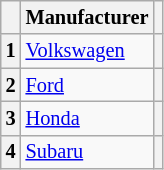<table class="wikitable" style="font-size: 85%;; text-align:center;">
<tr valign="top">
<th></th>
<th>Manufacturer</th>
<th></th>
</tr>
<tr>
<th>1</th>
<td align=left> <a href='#'>Volkswagen</a></td>
<th></th>
</tr>
<tr>
<th>2</th>
<td align=left> <a href='#'>Ford</a></td>
<th></th>
</tr>
<tr>
<th>3</th>
<td align=left> <a href='#'>Honda</a></td>
<th></th>
</tr>
<tr>
<th>4</th>
<td align=left> <a href='#'>Subaru</a></td>
<th></th>
</tr>
</table>
